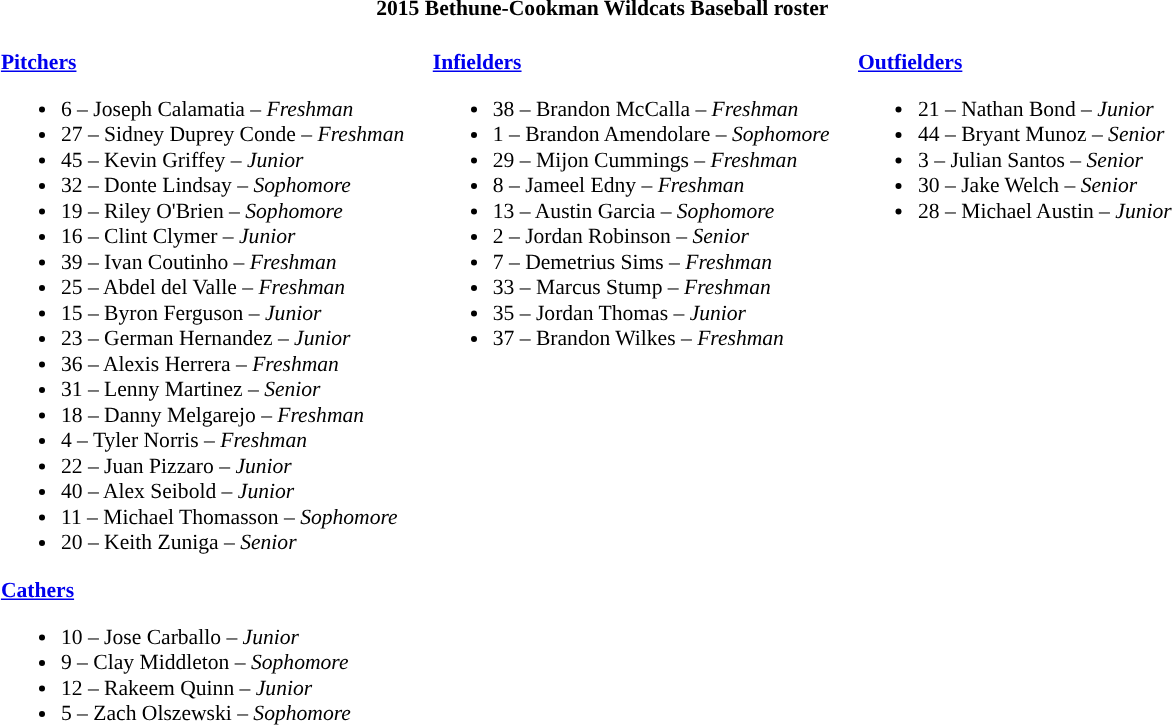<table class="toccolours" style="border-collapse:collapse; font-size:90%;">
<tr>
<th colspan=9>2015 Bethune-Cookman Wildcats Baseball roster</th>
</tr>
<tr>
<td width="03"> </td>
<td valign="top"><br><strong><a href='#'>Pitchers</a></strong><ul><li>6 – Joseph Calamatia – <em>Freshman</em></li><li>27 – Sidney Duprey Conde – <em>Freshman</em></li><li>45 – Kevin Griffey – <em> Junior</em></li><li>32 – Donte Lindsay – <em>Sophomore</em></li><li>19 – Riley O'Brien – <em>Sophomore</em></li><li>16 – Clint Clymer – <em>Junior</em></li><li>39 – Ivan Coutinho – <em>Freshman</em></li><li>25 – Abdel del Valle – <em> Freshman</em></li><li>15 – Byron Ferguson – <em>Junior</em></li><li>23 – German Hernandez – <em>Junior</em></li><li>36 – Alexis Herrera – <em>Freshman</em></li><li>31 – Lenny Martinez – <em>Senior</em></li><li>18 – Danny Melgarejo – <em>Freshman</em></li><li>4 – Tyler Norris – <em>Freshman</em></li><li>22 – Juan Pizzaro – <em> Junior</em></li><li>40 – Alex Seibold – <em>Junior</em></li><li>11 – Michael Thomasson – <em>Sophomore</em></li><li>20 – Keith Zuniga – <em> Senior</em></li></ul><strong><a href='#'>Cathers</a></strong><ul><li>10 – Jose Carballo – <em>Junior</em></li><li>9 – Clay Middleton – <em> Sophomore</em></li><li>12 – Rakeem Quinn – <em>Junior</em></li><li>5 – Zach Olszewski – <em>Sophomore</em></li></ul></td>
<td width="15"> </td>
<td valign="top"><br><strong><a href='#'>Infielders</a></strong><ul><li>38 – Brandon McCalla – <em>Freshman</em></li><li>1 – Brandon Amendolare – <em>Sophomore</em></li><li>29 – Mijon Cummings – <em>Freshman</em></li><li>8 – Jameel Edny – <em>Freshman</em></li><li>13 – Austin Garcia – <em>Sophomore</em></li><li>2 – Jordan Robinson – <em> Senior</em></li><li>7 – Demetrius Sims – <em> Freshman</em></li><li>33 – Marcus Stump – <em>Freshman</em></li><li>35 – Jordan Thomas – <em>Junior</em></li><li>37 – Brandon Wilkes – <em>Freshman</em></li></ul></td>
<td width="15"> </td>
<td valign="top"><br><strong><a href='#'>Outfielders</a></strong><ul><li>21 – Nathan Bond – <em>Junior</em></li><li>44 – Bryant Munoz – <em>Senior</em></li><li>3 – Julian Santos – <em> Senior</em></li><li>30 – Jake Welch – <em>Senior</em></li><li>28 – Michael Austin – <em>Junior</em></li></ul></td>
<td width="25"> </td>
</tr>
</table>
